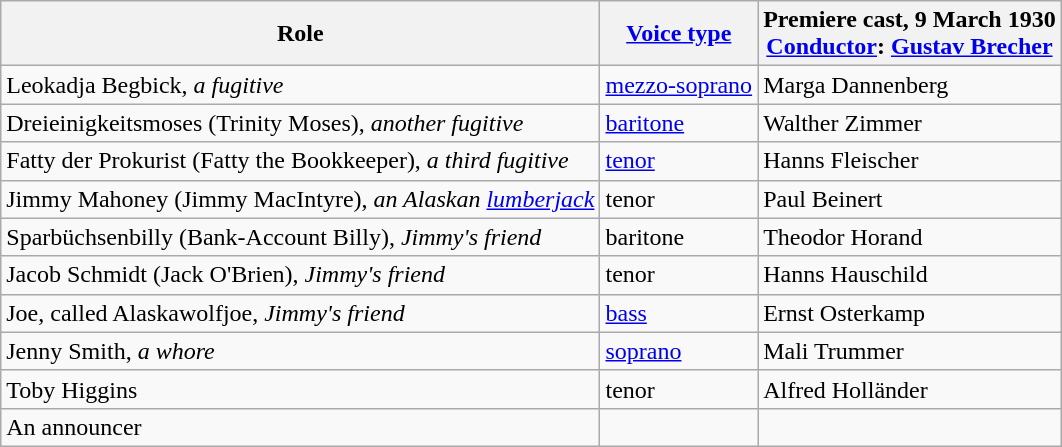<table class="wikitable">
<tr>
<th>Role</th>
<th><a href='#'>Voice type</a></th>
<th>Premiere cast, 9 March 1930<br><a href='#'>Conductor</a>: <a href='#'>Gustav Brecher</a></th>
</tr>
<tr>
<td>Leokadja Begbick, <em>a fugitive</em></td>
<td><a href='#'>mezzo-soprano</a></td>
<td>Marga Dannenberg</td>
</tr>
<tr>
<td>Dreieinigkeitsmoses (Trinity Moses), <em>another fugitive</em></td>
<td><a href='#'>baritone</a></td>
<td>Walther Zimmer</td>
</tr>
<tr>
<td>Fatty der Prokurist (Fatty the Bookkeeper), <em>a third fugitive</em></td>
<td><a href='#'>tenor</a></td>
<td>Hanns Fleischer</td>
</tr>
<tr>
<td>Jimmy Mahoney (Jimmy MacIntyre), <em>an Alaskan <a href='#'>lumberjack</a></em></td>
<td>tenor</td>
<td>Paul Beinert</td>
</tr>
<tr>
<td>Sparbüchsenbilly (Bank-Account Billy), <em>Jimmy's friend</em></td>
<td>baritone</td>
<td>Theodor Horand</td>
</tr>
<tr>
<td>Jacob Schmidt (Jack O'Brien), <em>Jimmy's friend</em></td>
<td>tenor</td>
<td>Hanns Hauschild</td>
</tr>
<tr>
<td>Joe, called Alaskawolfjoe, <em>Jimmy's friend</em></td>
<td><a href='#'>bass</a></td>
<td>Ernst Osterkamp</td>
</tr>
<tr>
<td>Jenny Smith, <em>a whore</em></td>
<td><a href='#'>soprano</a></td>
<td>Mali Trummer</td>
</tr>
<tr>
<td>Toby Higgins</td>
<td>tenor</td>
<td>Alfred Holländer</td>
</tr>
<tr>
<td>An announcer</td>
<td></td>
<td></td>
</tr>
</table>
